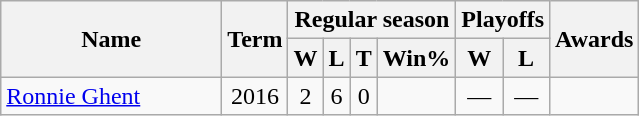<table class="wikitable" style="text-align:center">
<tr>
<th rowspan="2" style="width:140px;">Name</th>
<th rowspan="2">Term</th>
<th colspan="4">Regular season</th>
<th colspan="2">Playoffs</th>
<th rowspan="2">Awards</th>
</tr>
<tr>
<th>W</th>
<th>L</th>
<th>T</th>
<th>Win%</th>
<th>W</th>
<th>L</th>
</tr>
<tr>
<td align=left><a href='#'>Ronnie Ghent</a></td>
<td>2016</td>
<td>2</td>
<td>6</td>
<td>0</td>
<td></td>
<td>—</td>
<td>—</td>
<td></td>
</tr>
</table>
